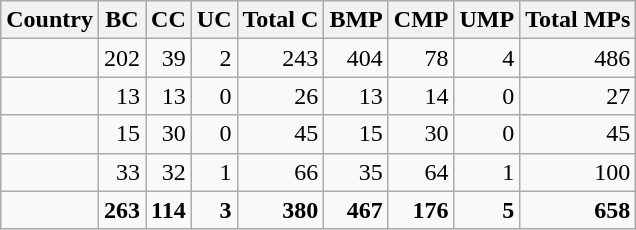<table class="wikitable mw-datatable sortable">
<tr>
<th>Country</th>
<th>BC</th>
<th>CC</th>
<th>UC</th>
<th>Total C</th>
<th>BMP</th>
<th>CMP</th>
<th>UMP</th>
<th>Total MPs</th>
</tr>
<tr>
<td></td>
<td align=right>202</td>
<td align=right>39</td>
<td align=right>2</td>
<td align=right>243</td>
<td align=right>404</td>
<td align=right>78</td>
<td align=right>4</td>
<td align=right>486</td>
</tr>
<tr>
<td></td>
<td align=right>13</td>
<td align=right>13</td>
<td align=right>0</td>
<td align=right>26</td>
<td align=right>13</td>
<td align=right>14</td>
<td align=right>0</td>
<td align=right>27</td>
</tr>
<tr>
<td></td>
<td align=right>15</td>
<td align=right>30</td>
<td align=right>0</td>
<td align=right>45</td>
<td align=right>15</td>
<td align=right>30</td>
<td align=right>0</td>
<td align=right>45</td>
</tr>
<tr>
<td></td>
<td align=right>33</td>
<td align=right>32</td>
<td align=right>1</td>
<td align=right>66</td>
<td align=right>35</td>
<td align=right>64</td>
<td align=right>1</td>
<td align=right>100</td>
</tr>
<tr class="sortbottom" style="font-weight:bold">
<td></td>
<td align=right>263</td>
<td align=right>114</td>
<td align=right>3</td>
<td align=right>380</td>
<td align=right>467</td>
<td align=right>176</td>
<td align=right>5</td>
<td align=right>658</td>
</tr>
</table>
